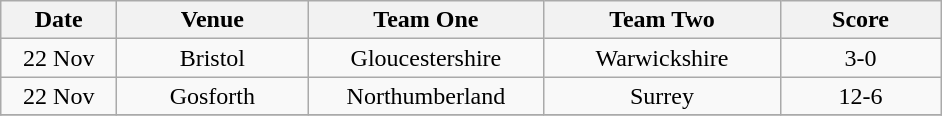<table class="wikitable" style="text-align: center">
<tr>
<th width=70>Date</th>
<th width=120>Venue</th>
<th width=150>Team One</th>
<th width=150>Team Two</th>
<th width=100>Score</th>
</tr>
<tr>
<td>22 Nov</td>
<td>Bristol</td>
<td>Gloucestershire</td>
<td>Warwickshire</td>
<td>3-0</td>
</tr>
<tr>
<td>22 Nov</td>
<td>Gosforth</td>
<td>Northumberland</td>
<td>Surrey</td>
<td>12-6</td>
</tr>
<tr>
</tr>
</table>
